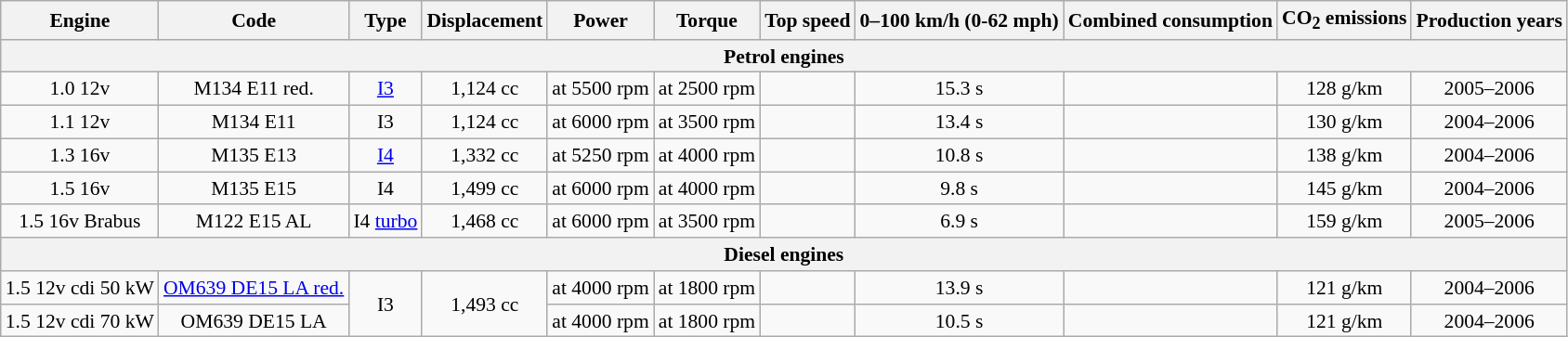<table class="wikitable" style="font-size: 90%; text-align: center;">
<tr>
<th>Engine</th>
<th>Code</th>
<th>Type</th>
<th>Displacement</th>
<th>Power</th>
<th>Torque</th>
<th>Top speed</th>
<th>0–100 km/h (0-62 mph)</th>
<th>Combined consumption</th>
<th>CO<sub>2</sub> emissions</th>
<th>Production years</th>
</tr>
<tr>
<th colspan="11">Petrol engines</th>
</tr>
<tr>
<td>1.0 12v</td>
<td>M134 E11 red.</td>
<td><a href='#'>I3</a></td>
<td>1,124 cc</td>
<td> at 5500 rpm</td>
<td> at 2500 rpm</td>
<td></td>
<td>15.3 s</td>
<td></td>
<td>128 g/km</td>
<td>2005–2006</td>
</tr>
<tr>
<td>1.1 12v</td>
<td>M134 E11</td>
<td>I3</td>
<td>1,124 cc</td>
<td> at 6000 rpm</td>
<td> at 3500 rpm</td>
<td></td>
<td>13.4 s</td>
<td></td>
<td>130 g/km</td>
<td>2004–2006</td>
</tr>
<tr>
<td>1.3 16v</td>
<td>M135 E13</td>
<td><a href='#'>I4</a></td>
<td>1,332 cc</td>
<td> at 5250 rpm</td>
<td> at 4000 rpm</td>
<td></td>
<td>10.8 s</td>
<td></td>
<td>138 g/km</td>
<td>2004–2006</td>
</tr>
<tr>
<td>1.5 16v</td>
<td>M135 E15</td>
<td>I4</td>
<td>1,499 cc</td>
<td> at 6000 rpm</td>
<td> at 4000 rpm</td>
<td></td>
<td>9.8 s</td>
<td></td>
<td>145 g/km</td>
<td>2004–2006</td>
</tr>
<tr>
<td>1.5 16v Brabus</td>
<td>M122 E15 AL</td>
<td>I4 <a href='#'>turbo</a></td>
<td>1,468 cc</td>
<td> at 6000 rpm</td>
<td> at 3500 rpm</td>
<td></td>
<td>6.9 s</td>
<td></td>
<td>159 g/km</td>
<td>2005–2006</td>
</tr>
<tr>
<th colspan="11">Diesel engines</th>
</tr>
<tr>
<td>1.5 12v cdi 50 kW</td>
<td><a href='#'>OM639 DE15 LA red.</a></td>
<td rowspan="2">I3</td>
<td rowspan="2">1,493 cc</td>
<td> at 4000 rpm</td>
<td> at 1800 rpm</td>
<td></td>
<td>13.9 s</td>
<td></td>
<td>121 g/km</td>
<td>2004–2006</td>
</tr>
<tr>
<td>1.5 12v cdi 70 kW</td>
<td>OM639 DE15 LA</td>
<td> at 4000 rpm</td>
<td> at 1800 rpm</td>
<td></td>
<td>10.5 s</td>
<td></td>
<td>121 g/km</td>
<td>2004–2006</td>
</tr>
</table>
